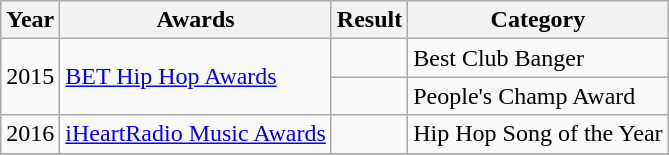<table class="wikitable">
<tr>
<th>Year</th>
<th>Awards</th>
<th>Result</th>
<th>Category</th>
</tr>
<tr>
<td rowspan="2">2015</td>
<td rowspan="2"><a href='#'>BET Hip Hop Awards</a></td>
<td></td>
<td>Best Club Banger</td>
</tr>
<tr>
<td></td>
<td>People's Champ Award</td>
</tr>
<tr>
<td>2016</td>
<td><a href='#'>iHeartRadio Music Awards</a></td>
<td></td>
<td>Hip Hop Song of the Year</td>
</tr>
<tr>
</tr>
</table>
